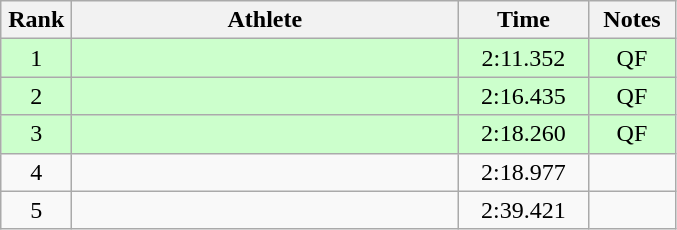<table class=wikitable style="text-align:center">
<tr>
<th width=40>Rank</th>
<th width=250>Athlete</th>
<th width=80>Time</th>
<th width=50>Notes</th>
</tr>
<tr bgcolor="ccffcc">
<td>1</td>
<td align=left></td>
<td>2:11.352</td>
<td>QF</td>
</tr>
<tr bgcolor="ccffcc">
<td>2</td>
<td align=left></td>
<td>2:16.435</td>
<td>QF</td>
</tr>
<tr bgcolor="ccffcc">
<td>3</td>
<td align=left></td>
<td>2:18.260</td>
<td>QF</td>
</tr>
<tr>
<td>4</td>
<td align=left></td>
<td>2:18.977</td>
<td></td>
</tr>
<tr>
<td>5</td>
<td align=left></td>
<td>2:39.421</td>
<td></td>
</tr>
</table>
